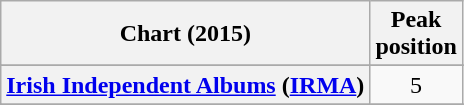<table class="wikitable sortable plainrowheaders" style="text-align:center">
<tr>
<th scope="col">Chart (2015)</th>
<th scope="col">Peak<br>position</th>
</tr>
<tr>
</tr>
<tr>
</tr>
<tr>
</tr>
<tr>
</tr>
<tr>
</tr>
<tr>
</tr>
<tr>
</tr>
<tr>
</tr>
<tr>
<th scope="row"><a href='#'>Irish Independent Albums</a> (<a href='#'>IRMA</a>)</th>
<td>5</td>
</tr>
<tr>
</tr>
<tr>
</tr>
<tr>
</tr>
<tr>
</tr>
<tr>
</tr>
<tr>
</tr>
<tr>
</tr>
<tr>
</tr>
<tr>
</tr>
<tr>
</tr>
<tr>
</tr>
</table>
